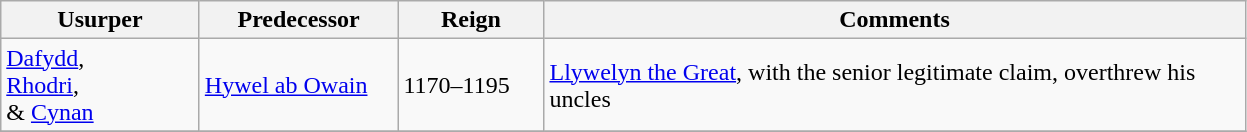<table class="wikitable">
<tr>
<th width="125">Usurper</th>
<th width="125">Predecessor</th>
<th width="90">Reign</th>
<th width="460">Comments</th>
</tr>
<tr>
<td><a href='#'>Dafydd</a>,<br> <a href='#'>Rhodri</a>,<br> & <a href='#'>Cynan</a></td>
<td><a href='#'>Hywel ab Owain</a></td>
<td>1170–1195</td>
<td><a href='#'>Llywelyn the Great</a>, with the senior legitimate claim, overthrew his uncles</td>
</tr>
<tr>
</tr>
</table>
